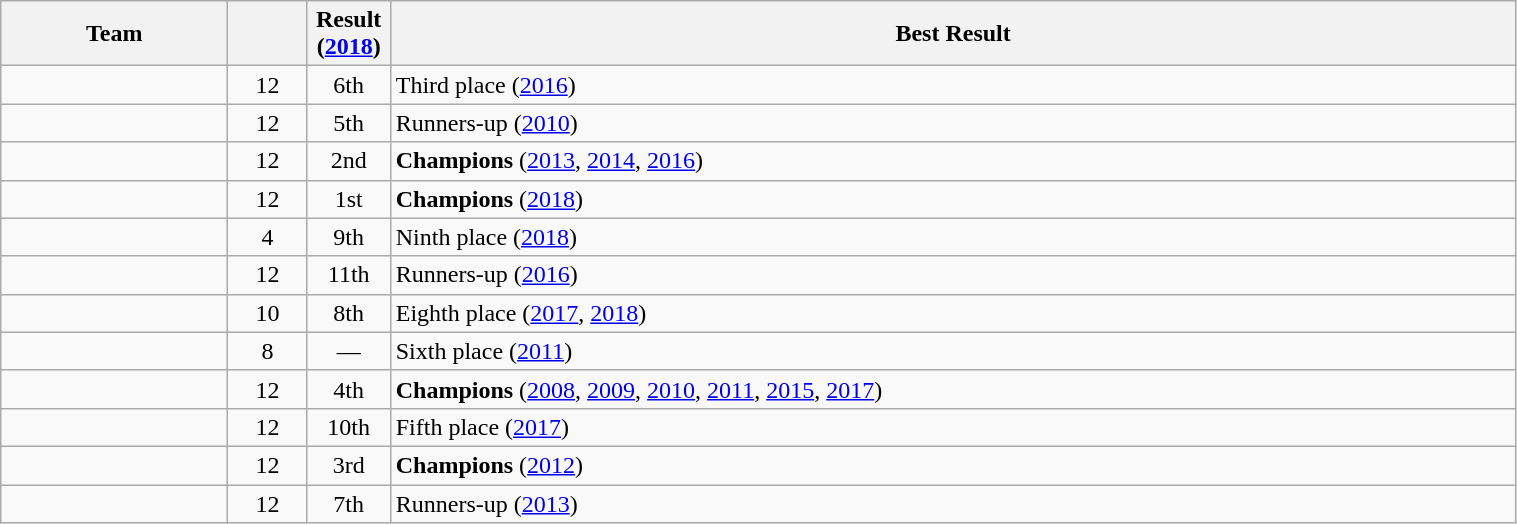<table class="wikitable sortable plainrowheaders" style="width:80%;">
<tr>
<th style="width:9em;">Team</th>
<th></th>
<th style="width:3em;">Result (<a href='#'>2018</a>)</th>
<th>Best Result</th>
</tr>
<tr>
<td align=left></td>
<td align=center>12</td>
<td align=center>6th</td>
<td align=left>Third place (<a href='#'>2016</a>)</td>
</tr>
<tr>
<td align=left></td>
<td align=center>12</td>
<td align=center>5th</td>
<td align=left>Runners-up (<a href='#'>2010</a>)</td>
</tr>
<tr>
<td align=left></td>
<td align=center>12</td>
<td align=center>2nd</td>
<td align=left><strong>Champions</strong> (<a href='#'>2013</a>, <a href='#'>2014</a>, <a href='#'>2016</a>)</td>
</tr>
<tr>
<td align=left></td>
<td align=center>12</td>
<td align=center>1st</td>
<td align=left><strong>Champions</strong> (<a href='#'>2018</a>)</td>
</tr>
<tr>
<td align=left></td>
<td align=center>4</td>
<td align=center>9th</td>
<td align=left>Ninth place (<a href='#'>2018</a>)</td>
</tr>
<tr>
<td align=left></td>
<td align=center>12</td>
<td align=center>11th</td>
<td align=left>Runners-up (<a href='#'>2016</a>)</td>
</tr>
<tr>
<td align=left></td>
<td align=center>10</td>
<td align=center>8th</td>
<td align=left>Eighth place (<a href='#'>2017</a>, <a href='#'>2018</a>)</td>
</tr>
<tr>
<td align=left></td>
<td align=center>8</td>
<td align=center>—</td>
<td align=left>Sixth place (<a href='#'>2011</a>)</td>
</tr>
<tr>
<td align=left></td>
<td align=center>12</td>
<td align=center>4th</td>
<td align=left><strong>Champions</strong> (<a href='#'>2008</a>, <a href='#'>2009</a>, <a href='#'>2010</a>, <a href='#'>2011</a>, <a href='#'>2015</a>, <a href='#'>2017</a>)</td>
</tr>
<tr>
<td align=left></td>
<td align=center>12</td>
<td align=center>10th</td>
<td align=left>Fifth place (<a href='#'>2017</a>)</td>
</tr>
<tr>
<td align=left></td>
<td align=center>12</td>
<td align=center>3rd</td>
<td align=left><strong>Champions</strong> (<a href='#'>2012</a>)</td>
</tr>
<tr>
<td align=left></td>
<td align=center>12</td>
<td align=center>7th</td>
<td align=left>Runners-up (<a href='#'>2013</a>)</td>
</tr>
</table>
